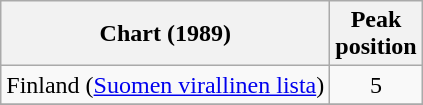<table class="wikitable sortable">
<tr>
<th>Chart (1989)</th>
<th>Peak<br>position</th>
</tr>
<tr>
<td>Finland (<a href='#'>Suomen virallinen lista</a>)</td>
<td align="center">5</td>
</tr>
<tr>
</tr>
</table>
